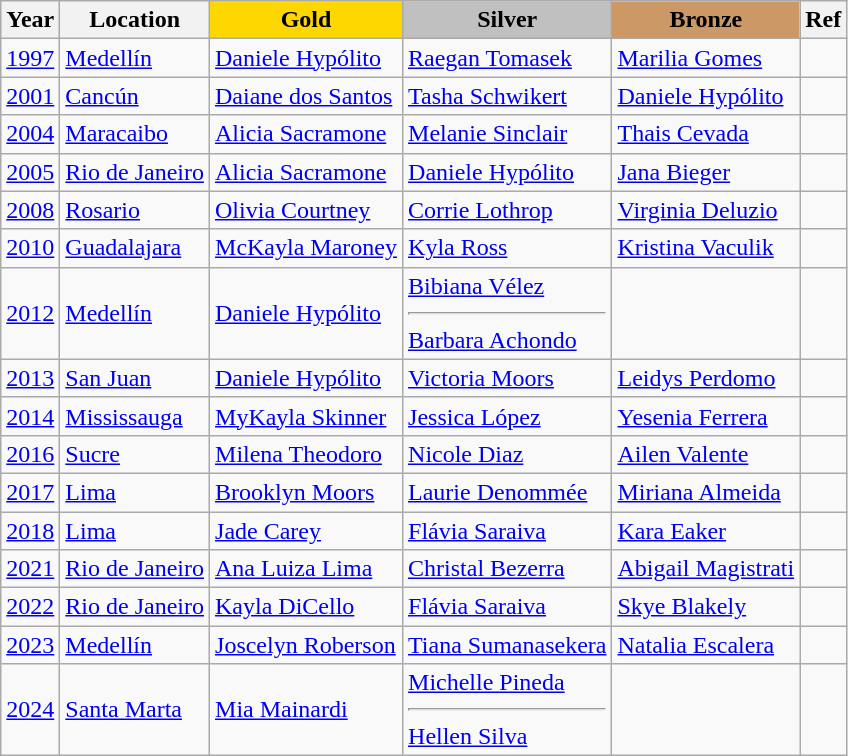<table class="wikitable">
<tr>
<th>Year</th>
<th>Location</th>
<th style="background-color:gold;">Gold</th>
<th style="background-color:silver;">Silver</th>
<th style="background-color:#cc9966;">Bronze</th>
<th>Ref</th>
</tr>
<tr>
<td><a href='#'>1997</a></td>
<td> <a href='#'>Medellín</a></td>
<td> <a href='#'>Daniele Hypólito</a></td>
<td> <a href='#'>Raegan Tomasek</a></td>
<td> <a href='#'>Marilia Gomes</a></td>
<td></td>
</tr>
<tr>
<td><a href='#'>2001</a></td>
<td> <a href='#'>Cancún</a></td>
<td> <a href='#'>Daiane dos Santos</a></td>
<td> <a href='#'>Tasha Schwikert</a></td>
<td> <a href='#'>Daniele Hypólito</a></td>
<td></td>
</tr>
<tr>
<td><a href='#'>2004</a></td>
<td> <a href='#'>Maracaibo</a></td>
<td> <a href='#'>Alicia Sacramone</a></td>
<td> <a href='#'>Melanie Sinclair</a></td>
<td> <a href='#'>Thais Cevada</a></td>
</tr>
<tr>
<td><a href='#'>2005</a></td>
<td> <a href='#'>Rio de Janeiro</a></td>
<td> <a href='#'>Alicia Sacramone</a></td>
<td> <a href='#'>Daniele Hypólito</a></td>
<td> <a href='#'>Jana Bieger</a></td>
<td></td>
</tr>
<tr>
<td><a href='#'>2008</a></td>
<td> <a href='#'>Rosario</a></td>
<td> <a href='#'>Olivia Courtney</a></td>
<td> <a href='#'>Corrie Lothrop</a></td>
<td> <a href='#'>Virginia Deluzio</a></td>
<td></td>
</tr>
<tr>
<td><a href='#'>2010</a></td>
<td> <a href='#'>Guadalajara</a></td>
<td> <a href='#'>McKayla Maroney</a></td>
<td> <a href='#'>Kyla Ross</a></td>
<td> <a href='#'>Kristina Vaculik</a></td>
<td></td>
</tr>
<tr>
<td><a href='#'>2012</a></td>
<td> <a href='#'>Medellín</a></td>
<td> <a href='#'>Daniele Hypólito</a></td>
<td> <a href='#'>Bibiana Vélez</a><hr> <a href='#'>Barbara Achondo</a></td>
<td></td>
<td></td>
</tr>
<tr>
<td><a href='#'>2013</a></td>
<td> <a href='#'>San Juan</a></td>
<td> <a href='#'>Daniele Hypólito</a></td>
<td> <a href='#'>Victoria Moors</a></td>
<td> <a href='#'>Leidys Perdomo</a></td>
<td></td>
</tr>
<tr>
<td><a href='#'>2014</a></td>
<td> <a href='#'>Mississauga</a></td>
<td> <a href='#'>MyKayla Skinner</a></td>
<td> <a href='#'>Jessica López</a></td>
<td> <a href='#'>Yesenia Ferrera</a></td>
<td></td>
</tr>
<tr>
<td><a href='#'>2016</a></td>
<td> <a href='#'>Sucre</a></td>
<td> <a href='#'>Milena Theodoro</a></td>
<td> <a href='#'>Nicole Diaz</a></td>
<td> <a href='#'>Ailen Valente</a></td>
<td></td>
</tr>
<tr>
<td><a href='#'>2017</a></td>
<td> <a href='#'>Lima</a></td>
<td> <a href='#'>Brooklyn Moors</a></td>
<td> <a href='#'>Laurie Denommée</a></td>
<td> <a href='#'>Miriana Almeida</a></td>
<td></td>
</tr>
<tr>
<td><a href='#'>2018</a></td>
<td> <a href='#'>Lima</a></td>
<td> <a href='#'>Jade Carey</a></td>
<td> <a href='#'>Flávia Saraiva</a></td>
<td> <a href='#'>Kara Eaker</a></td>
<td></td>
</tr>
<tr>
<td><a href='#'>2021</a></td>
<td> <a href='#'>Rio de Janeiro</a></td>
<td> <a href='#'>Ana Luiza Lima</a></td>
<td> <a href='#'>Christal Bezerra</a></td>
<td> <a href='#'>Abigail Magistrati</a></td>
<td></td>
</tr>
<tr>
<td><a href='#'>2022</a></td>
<td> <a href='#'>Rio de Janeiro</a></td>
<td> <a href='#'>Kayla DiCello</a></td>
<td> <a href='#'>Flávia Saraiva</a></td>
<td> <a href='#'>Skye Blakely</a></td>
<td></td>
</tr>
<tr>
<td><a href='#'>2023</a></td>
<td> <a href='#'>Medellín</a></td>
<td> <a href='#'>Joscelyn Roberson</a></td>
<td> <a href='#'>Tiana Sumanasekera</a></td>
<td> <a href='#'>Natalia Escalera</a></td>
<td></td>
</tr>
<tr>
<td><a href='#'>2024</a></td>
<td> <a href='#'>Santa Marta</a></td>
<td> <a href='#'>Mia Mainardi</a></td>
<td> <a href='#'>Michelle Pineda</a><hr> <a href='#'>Hellen Silva</a></td>
<td></td>
<td></td>
</tr>
</table>
